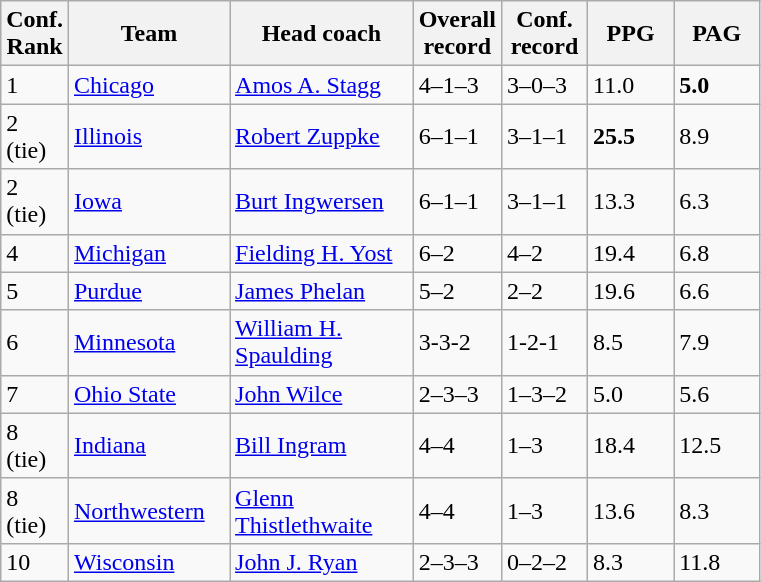<table class="sortable wikitable">
<tr>
<th width="25">Conf. Rank</th>
<th width="100">Team</th>
<th width="115">Head coach</th>
<th width="50">Overall record</th>
<th width="50">Conf. record</th>
<th width="50">PPG</th>
<th width="50">PAG</th>
</tr>
<tr align="left">
<td>1</td>
<td><a href='#'>Chicago</a></td>
<td><a href='#'>Amos A. Stagg</a></td>
<td>4–1–3</td>
<td>3–0–3</td>
<td>11.0</td>
<td><strong>5.0</strong></td>
</tr>
<tr align="left">
<td>2 (tie)</td>
<td><a href='#'>Illinois</a></td>
<td><a href='#'>Robert Zuppke</a></td>
<td>6–1–1</td>
<td>3–1–1</td>
<td><strong>25.5</strong></td>
<td>8.9</td>
</tr>
<tr align="left">
<td>2 (tie)</td>
<td><a href='#'>Iowa</a></td>
<td><a href='#'>Burt Ingwersen</a></td>
<td>6–1–1</td>
<td>3–1–1</td>
<td>13.3</td>
<td>6.3</td>
</tr>
<tr align="left">
<td>4</td>
<td><a href='#'>Michigan</a></td>
<td><a href='#'>Fielding H. Yost</a></td>
<td>6–2</td>
<td>4–2</td>
<td>19.4</td>
<td>6.8</td>
</tr>
<tr align="left">
<td>5</td>
<td><a href='#'>Purdue</a></td>
<td><a href='#'>James Phelan</a></td>
<td>5–2</td>
<td>2–2</td>
<td>19.6</td>
<td>6.6</td>
</tr>
<tr align="left">
<td>6</td>
<td><a href='#'>Minnesota</a></td>
<td><a href='#'>William H. Spaulding</a></td>
<td>3-3-2</td>
<td>1-2-1</td>
<td>8.5</td>
<td>7.9</td>
</tr>
<tr align="left">
<td>7</td>
<td><a href='#'>Ohio State</a></td>
<td><a href='#'>John Wilce</a></td>
<td>2–3–3</td>
<td>1–3–2</td>
<td>5.0</td>
<td>5.6</td>
</tr>
<tr align="left">
<td>8 (tie)</td>
<td><a href='#'>Indiana</a></td>
<td><a href='#'>Bill Ingram</a></td>
<td>4–4</td>
<td>1–3</td>
<td>18.4</td>
<td>12.5</td>
</tr>
<tr align="left">
<td>8 (tie)</td>
<td><a href='#'>Northwestern</a></td>
<td><a href='#'>Glenn Thistlethwaite</a></td>
<td>4–4</td>
<td>1–3</td>
<td>13.6</td>
<td>8.3</td>
</tr>
<tr align="left">
<td>10</td>
<td><a href='#'>Wisconsin</a></td>
<td><a href='#'>John J. Ryan</a></td>
<td>2–3–3</td>
<td>0–2–2</td>
<td>8.3</td>
<td>11.8</td>
</tr>
</table>
